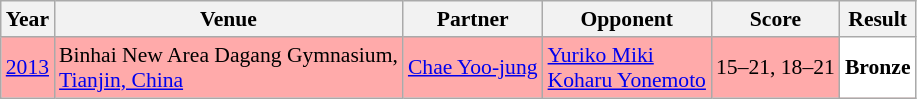<table class="sortable wikitable" style="font-size: 90%;">
<tr>
<th>Year</th>
<th>Venue</th>
<th>Partner</th>
<th>Opponent</th>
<th>Score</th>
<th>Result</th>
</tr>
<tr style="background:#FFAAAA">
<td align="center"><a href='#'>2013</a></td>
<td align="left">Binhai New Area Dagang Gymnasium,<br><a href='#'>Tianjin, China</a></td>
<td align="left"> <a href='#'>Chae Yoo-jung</a></td>
<td align="left"> <a href='#'>Yuriko Miki</a> <br>  <a href='#'>Koharu Yonemoto</a></td>
<td align="left">15–21, 18–21</td>
<td style="text-align:left; background:white"> <strong>Bronze</strong></td>
</tr>
</table>
